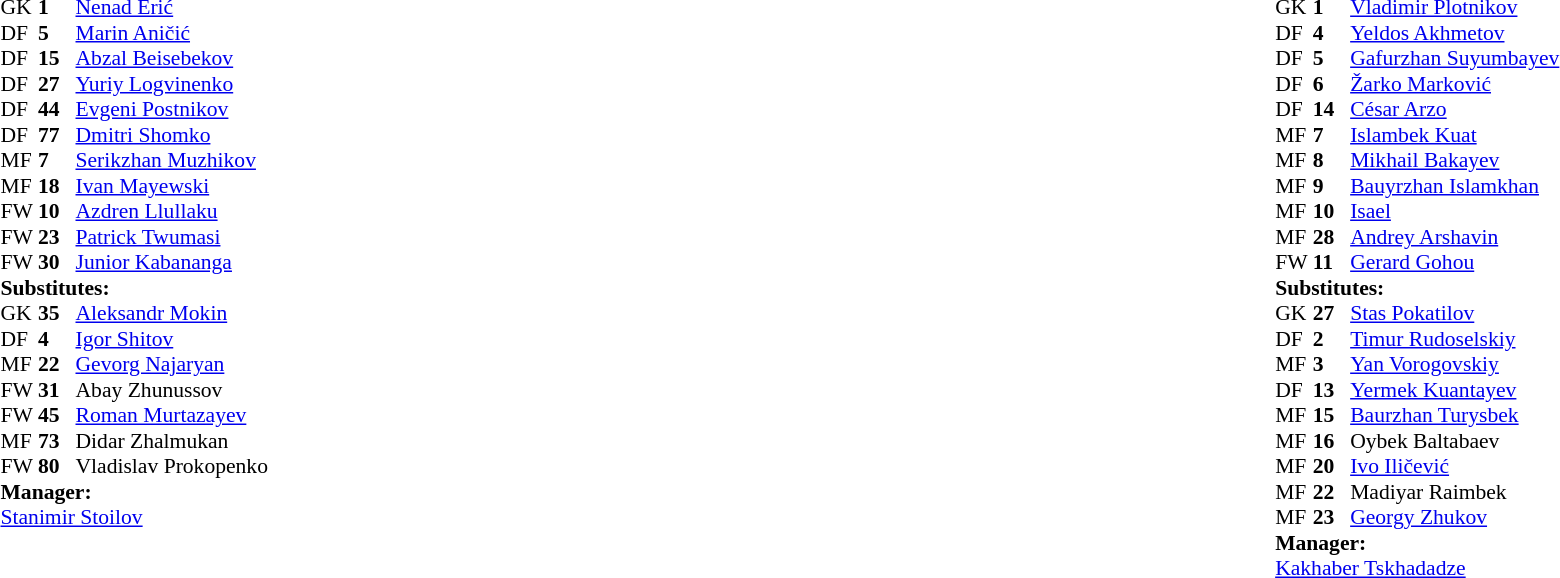<table width="100%">
<tr>
<td valign="top" width="50%"><br><table style="font-size: 90%" cellspacing="0" cellpadding="0">
<tr>
<td colspan=4></td>
</tr>
<tr>
<th width="25"></th>
<th width="25"></th>
</tr>
<tr>
<td>GK</td>
<td><strong>1</strong></td>
<td> <a href='#'>Nenad Erić</a></td>
</tr>
<tr>
<td>DF</td>
<td><strong>5</strong></td>
<td> <a href='#'>Marin Aničić</a></td>
</tr>
<tr>
<td>DF</td>
<td><strong>15</strong></td>
<td> <a href='#'>Abzal Beisebekov</a></td>
</tr>
<tr>
<td>DF</td>
<td><strong>27</strong></td>
<td> <a href='#'>Yuriy Logvinenko</a></td>
<td></td>
</tr>
<tr>
<td>DF</td>
<td><strong>44</strong></td>
<td> <a href='#'>Evgeni Postnikov</a></td>
<td></td>
<td></td>
</tr>
<tr>
<td>DF</td>
<td><strong>77</strong></td>
<td> <a href='#'>Dmitri Shomko</a></td>
<td></td>
</tr>
<tr>
<td>MF</td>
<td><strong>7</strong></td>
<td> <a href='#'>Serikzhan Muzhikov</a></td>
</tr>
<tr>
<td>MF</td>
<td><strong>18</strong></td>
<td> <a href='#'>Ivan Mayewski</a></td>
<td></td>
</tr>
<tr>
<td>FW</td>
<td><strong>10</strong></td>
<td> <a href='#'>Azdren Llullaku</a></td>
<td></td>
<td></td>
</tr>
<tr>
<td>FW</td>
<td><strong>23</strong></td>
<td> <a href='#'>Patrick Twumasi</a></td>
<td></td>
<td></td>
</tr>
<tr>
<td>FW</td>
<td><strong>30</strong></td>
<td> <a href='#'>Junior Kabananga</a></td>
</tr>
<tr>
<td colspan=3><strong>Substitutes:</strong></td>
</tr>
<tr>
<td>GK</td>
<td><strong>35</strong></td>
<td> <a href='#'>Aleksandr Mokin</a></td>
</tr>
<tr>
<td>DF</td>
<td><strong>4</strong></td>
<td> <a href='#'>Igor Shitov</a></td>
<td></td>
<td></td>
</tr>
<tr>
<td>MF</td>
<td><strong>22</strong></td>
<td> <a href='#'>Gevorg Najaryan</a></td>
</tr>
<tr>
<td>FW</td>
<td><strong>31</strong></td>
<td> Abay Zhunussov</td>
</tr>
<tr>
<td>FW</td>
<td><strong>45</strong></td>
<td> <a href='#'>Roman Murtazayev</a></td>
<td></td>
<td></td>
</tr>
<tr>
<td>MF</td>
<td><strong>73</strong></td>
<td> Didar Zhalmukan</td>
<td></td>
<td></td>
</tr>
<tr>
<td>FW</td>
<td><strong>80</strong></td>
<td> Vladislav Prokopenko</td>
</tr>
<tr>
<td colspan=3><strong>Manager:</strong></td>
</tr>
<tr>
<td colspan=3> <a href='#'>Stanimir Stoilov</a></td>
</tr>
</table>
</td>
<td valign="top" width="50%"><br><table style="font-size: 90%" cellspacing="0" cellpadding="0" align="center">
<tr>
<td colspan=4></td>
</tr>
<tr>
<th width=25></th>
<th width=25></th>
</tr>
<tr>
<td>GK</td>
<td><strong>1</strong></td>
<td> <a href='#'>Vladimir Plotnikov</a></td>
</tr>
<tr>
<td>DF</td>
<td><strong>4</strong></td>
<td> <a href='#'>Yeldos Akhmetov</a></td>
</tr>
<tr>
<td>DF</td>
<td><strong>5</strong></td>
<td> <a href='#'>Gafurzhan Suyumbayev</a></td>
</tr>
<tr>
<td>DF</td>
<td><strong>6</strong></td>
<td> <a href='#'>Žarko Marković</a></td>
<td></td>
</tr>
<tr>
<td>DF</td>
<td><strong>14</strong></td>
<td> <a href='#'>César Arzo</a></td>
</tr>
<tr>
<td>MF</td>
<td><strong>7</strong></td>
<td> <a href='#'>Islambek Kuat</a></td>
<td></td>
</tr>
<tr>
<td>MF</td>
<td><strong>8</strong></td>
<td> <a href='#'>Mikhail Bakayev</a></td>
</tr>
<tr>
<td>MF</td>
<td><strong>9</strong></td>
<td> <a href='#'>Bauyrzhan Islamkhan</a></td>
<td></td>
<td></td>
</tr>
<tr>
<td>MF</td>
<td><strong>10</strong></td>
<td> <a href='#'>Isael</a></td>
<td></td>
<td></td>
</tr>
<tr>
<td>MF</td>
<td><strong>28</strong></td>
<td> <a href='#'>Andrey Arshavin</a></td>
<td></td>
<td></td>
</tr>
<tr>
<td>FW</td>
<td><strong>11</strong></td>
<td> <a href='#'>Gerard Gohou</a></td>
</tr>
<tr>
<td colspan=3><strong>Substitutes:</strong></td>
</tr>
<tr>
<td>GK</td>
<td><strong>27</strong></td>
<td> <a href='#'>Stas Pokatilov</a></td>
</tr>
<tr>
<td>DF</td>
<td><strong>2</strong></td>
<td> <a href='#'>Timur Rudoselskiy</a></td>
<td></td>
<td></td>
</tr>
<tr>
<td>MF</td>
<td><strong>3 </strong></td>
<td> <a href='#'>Yan Vorogovskiy</a></td>
</tr>
<tr>
<td>DF</td>
<td><strong>13</strong></td>
<td> <a href='#'>Yermek Kuantayev</a></td>
</tr>
<tr>
<td>MF</td>
<td><strong>15</strong></td>
<td> <a href='#'>Baurzhan Turysbek</a></td>
</tr>
<tr>
<td>MF</td>
<td><strong>16</strong></td>
<td> Oybek Baltabaev</td>
</tr>
<tr>
<td>MF</td>
<td><strong>20</strong></td>
<td> <a href='#'>Ivo Iličević</a></td>
<td></td>
<td></td>
</tr>
<tr>
<td>MF</td>
<td><strong>22</strong></td>
<td> Madiyar Raimbek</td>
</tr>
<tr>
<td>MF</td>
<td><strong>23</strong></td>
<td> <a href='#'>Georgy Zhukov</a></td>
<td></td>
<td></td>
</tr>
<tr>
<td colspan=3><strong>Manager:</strong></td>
</tr>
<tr>
<td colspan=3> <a href='#'>Kakhaber Tskhadadze</a></td>
</tr>
</table>
</td>
</tr>
</table>
